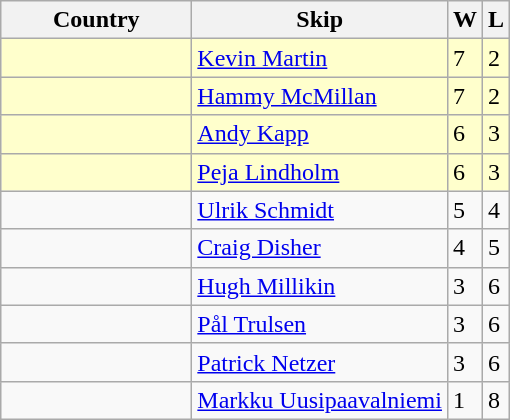<table class="wikitable">
<tr>
<th bgcolor="#efefef" width="120">Country</th>
<th bgcolor="#efefef">Skip</th>
<th bgcolor="#efefef">W</th>
<th bgcolor="#efefef">L</th>
</tr>
<tr bgcolor="#ffffcc">
<td></td>
<td><a href='#'>Kevin Martin</a></td>
<td>7</td>
<td>2</td>
</tr>
<tr bgcolor="#ffffcc">
<td></td>
<td><a href='#'>Hammy McMillan</a></td>
<td>7</td>
<td>2</td>
</tr>
<tr bgcolor="#ffffcc">
<td></td>
<td><a href='#'>Andy Kapp</a></td>
<td>6</td>
<td>3</td>
</tr>
<tr bgcolor="#ffffcc">
<td></td>
<td><a href='#'>Peja Lindholm</a></td>
<td>6</td>
<td>3</td>
</tr>
<tr>
<td></td>
<td><a href='#'>Ulrik Schmidt</a></td>
<td>5</td>
<td>4</td>
</tr>
<tr>
<td></td>
<td><a href='#'>Craig Disher</a></td>
<td>4</td>
<td>5</td>
</tr>
<tr>
<td></td>
<td><a href='#'>Hugh Millikin</a></td>
<td>3</td>
<td>6</td>
</tr>
<tr>
<td></td>
<td><a href='#'>Pål Trulsen</a></td>
<td>3</td>
<td>6</td>
</tr>
<tr>
<td></td>
<td><a href='#'>Patrick Netzer</a></td>
<td>3</td>
<td>6</td>
</tr>
<tr>
<td></td>
<td><a href='#'>Markku Uusipaavalniemi</a></td>
<td>1</td>
<td>8</td>
</tr>
</table>
